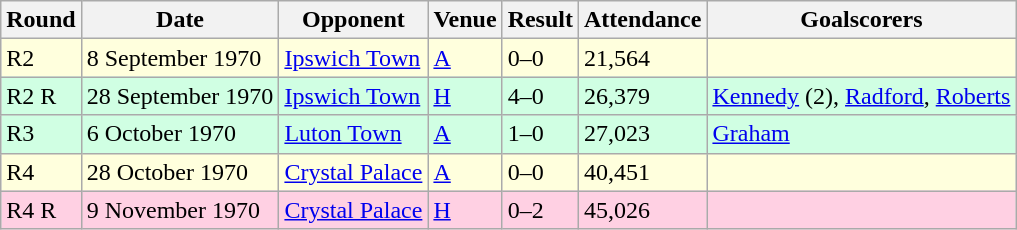<table class="wikitable">
<tr>
<th>Round</th>
<th>Date</th>
<th>Opponent</th>
<th>Venue</th>
<th>Result</th>
<th>Attendance</th>
<th>Goalscorers</th>
</tr>
<tr style="background-color: #ffffdd;">
<td>R2</td>
<td>8 September 1970</td>
<td><a href='#'>Ipswich Town</a></td>
<td><a href='#'>A</a></td>
<td>0–0</td>
<td>21,564</td>
<td></td>
</tr>
<tr style="background-color: #d0ffe3;">
<td>R2 R</td>
<td>28 September 1970</td>
<td><a href='#'>Ipswich Town</a></td>
<td><a href='#'>H</a></td>
<td>4–0</td>
<td>26,379</td>
<td><a href='#'>Kennedy</a> (2), <a href='#'>Radford</a>, <a href='#'>Roberts</a></td>
</tr>
<tr style="background-color: #d0ffe3;">
<td>R3</td>
<td>6 October 1970</td>
<td><a href='#'>Luton Town</a></td>
<td><a href='#'>A</a></td>
<td>1–0</td>
<td>27,023</td>
<td><a href='#'>Graham</a></td>
</tr>
<tr style="background-color: #ffffdd;">
<td>R4</td>
<td>28 October 1970</td>
<td><a href='#'>Crystal Palace</a></td>
<td><a href='#'>A</a></td>
<td>0–0</td>
<td>40,451</td>
<td></td>
</tr>
<tr style="background-color: #ffd0e3;">
<td>R4 R</td>
<td>9 November 1970</td>
<td><a href='#'>Crystal Palace</a></td>
<td><a href='#'>H</a></td>
<td>0–2</td>
<td>45,026</td>
<td></td>
</tr>
</table>
